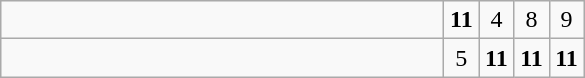<table class="wikitable">
<tr>
<td style="width:18em"></td>
<td align=center style="width:1em"><strong>11</strong></td>
<td align=center style="width:1em">4</td>
<td align=center style="width:1em">8</td>
<td align=center style="width:1em">9</td>
</tr>
<tr>
<td style="width:18em"></td>
<td align=center style="width:1em">5</td>
<td align=center style="width:1em"><strong>11</strong></td>
<td align=center style="width:1em"><strong>11</strong></td>
<td align=center style="width:1em"><strong>11</strong></td>
</tr>
</table>
